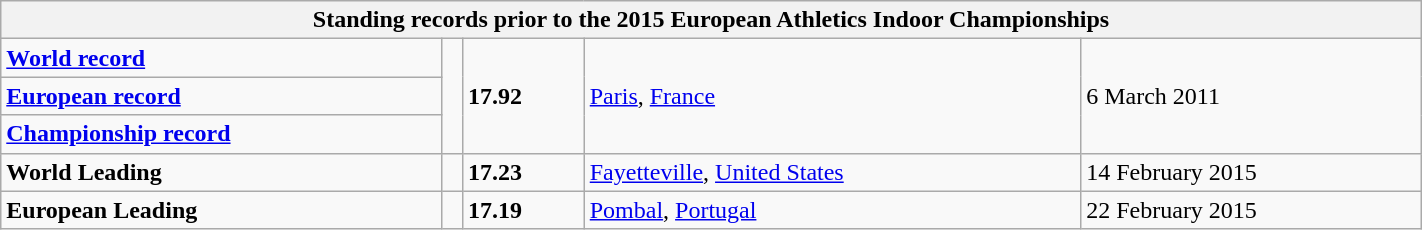<table class="wikitable" width=75%>
<tr>
<th colspan="5">Standing records prior to the 2015 European Athletics Indoor Championships</th>
</tr>
<tr>
<td><strong><a href='#'>World record</a></strong></td>
<td rowspan=3></td>
<td rowspan=3><strong>17.92</strong></td>
<td rowspan=3><a href='#'>Paris</a>, <a href='#'>France</a></td>
<td rowspan=3>6 March 2011</td>
</tr>
<tr>
<td><strong><a href='#'>European record</a></strong></td>
</tr>
<tr>
<td><strong><a href='#'>Championship record</a></strong></td>
</tr>
<tr>
<td><strong>World Leading</strong></td>
<td></td>
<td><strong>17.23</strong></td>
<td><a href='#'>Fayetteville</a>, <a href='#'>United States</a></td>
<td>14 February 2015</td>
</tr>
<tr>
<td><strong>European Leading</strong></td>
<td></td>
<td><strong>17.19</strong></td>
<td><a href='#'>Pombal</a>, <a href='#'>Portugal</a></td>
<td>22 February 2015</td>
</tr>
</table>
